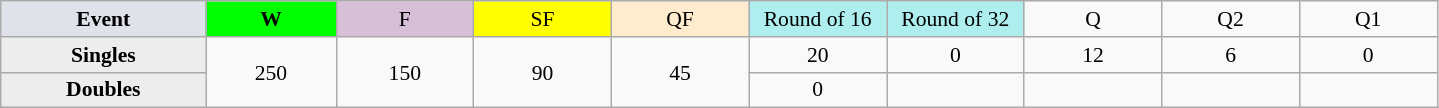<table class=wikitable style=font-size:90%;text-align:center>
<tr>
<td style="width:130px; background:#dfe2e9;"><strong>Event</strong></td>
<td style="width:80px; background:lime;"><strong>W</strong></td>
<td style="width:85px; background:thistle;">F</td>
<td style="width:85px; background:#ff0;">SF</td>
<td style="width:85px; background:#ffebcd;">QF</td>
<td style="width:85px; background:#afeeee;">Round of 16</td>
<td style="width:85px; background:#afeeee;">Round of 32</td>
<td width=85>Q</td>
<td width=85>Q2</td>
<td width=85>Q1</td>
</tr>
<tr>
<th style="background:#ededed;">Singles</th>
<td rowspan=2>250</td>
<td rowspan=2>150</td>
<td rowspan=2>90</td>
<td rowspan=2>45</td>
<td>20</td>
<td>0</td>
<td>12</td>
<td>6</td>
<td>0</td>
</tr>
<tr>
<th style="background:#ededed;">Doubles</th>
<td>0</td>
<td></td>
<td></td>
<td></td>
<td></td>
</tr>
</table>
